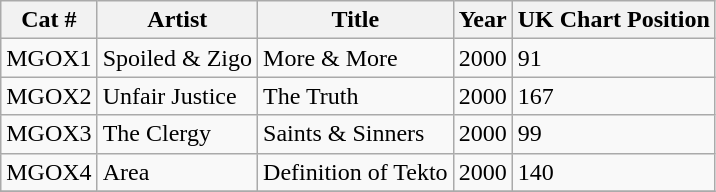<table class="wikitable">
<tr>
<th>Cat #</th>
<th>Artist</th>
<th>Title</th>
<th>Year</th>
<th>UK Chart Position</th>
</tr>
<tr>
<td>MGOX1</td>
<td>Spoiled & Zigo</td>
<td>More & More</td>
<td>2000</td>
<td>91</td>
</tr>
<tr>
<td>MGOX2</td>
<td>Unfair Justice</td>
<td>The Truth</td>
<td>2000</td>
<td>167</td>
</tr>
<tr>
<td>MGOX3</td>
<td>The Clergy</td>
<td>Saints & Sinners</td>
<td>2000</td>
<td>99</td>
</tr>
<tr>
<td>MGOX4</td>
<td>Area</td>
<td>Definition of Tekto</td>
<td>2000</td>
<td>140</td>
</tr>
<tr>
</tr>
</table>
